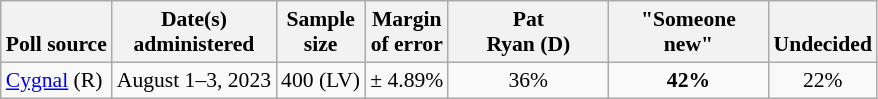<table class="wikitable" style="font-size:90%;text-align:center;">
<tr valign=bottom>
<th>Poll source</th>
<th>Date(s)<br>administered</th>
<th>Sample<br>size</th>
<th>Margin<br>of error</th>
<th style="width:100px;">Pat<br>Ryan (D)</th>
<th style="width:100px;">"Someone<br>new"</th>
<th>Undecided</th>
</tr>
<tr>
<td style="text-align:left;"><a href='#'>Cygnal</a> (R)</td>
<td>August 1–3, 2023</td>
<td>400 (LV)</td>
<td>± 4.89%</td>
<td>36%</td>
<td><strong>42%</strong></td>
<td>22%</td>
</tr>
</table>
